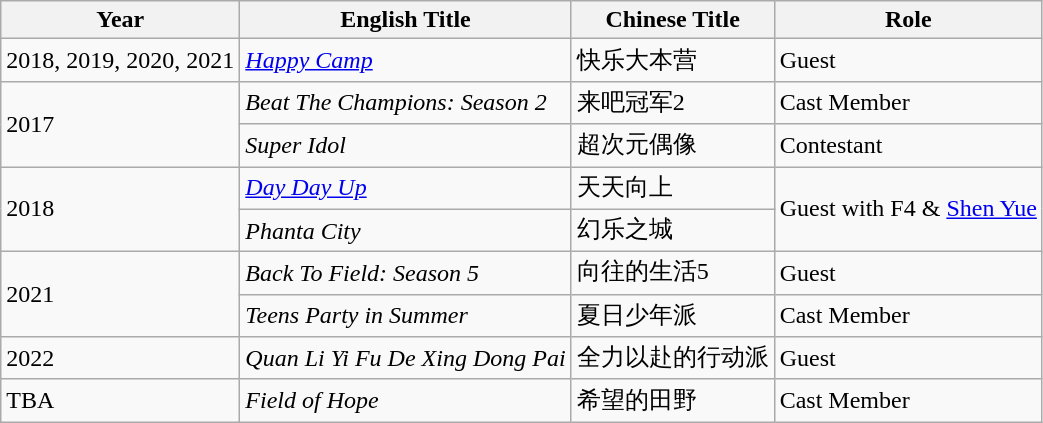<table class="wikitable">
<tr>
<th>Year</th>
<th>English Title</th>
<th>Chinese Title</th>
<th>Role</th>
</tr>
<tr>
<td>2018, 2019, 2020, 2021</td>
<td><a href='#'><em>Happy Camp</em></a></td>
<td>快乐大本营</td>
<td>Guest</td>
</tr>
<tr>
<td rowspan="2">2017</td>
<td><em>Beat The Champions: Season 2</em></td>
<td>来吧冠军2</td>
<td>Cast Member</td>
</tr>
<tr>
<td><em>Super Idol</em></td>
<td>超次元偶像</td>
<td>Contestant</td>
</tr>
<tr>
<td rowspan="2">2018</td>
<td><em><a href='#'>Day Day Up</a></em></td>
<td>天天向上</td>
<td rowspan="2">Guest with F4 & <a href='#'>Shen Yue</a></td>
</tr>
<tr>
<td><em>Phanta City</em></td>
<td>幻乐之城</td>
</tr>
<tr>
<td rowspan="2">2021</td>
<td><em>Back To Field: Season 5</em></td>
<td>向往的生活5</td>
<td>Guest</td>
</tr>
<tr>
<td><em>Teens Party in Summer</em></td>
<td>夏日少年派</td>
<td>Cast Member</td>
</tr>
<tr>
<td>2022</td>
<td><em>Quan Li Yi Fu De Xing Dong Pai</em></td>
<td>全力以赴的行动派</td>
<td>Guest</td>
</tr>
<tr>
<td>TBA</td>
<td><em>Field of Hope</em></td>
<td>希望的田野</td>
<td>Cast Member</td>
</tr>
</table>
